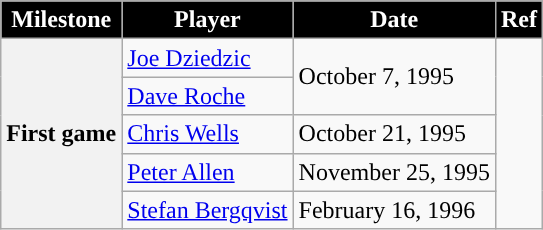<table class="wikitable">
<tr>
<th style="color:white; background:#000000; ">Milestone</th>
<th style="color:white; background:#000000; ">Player</th>
<th style="color:white; background:#000000; ">Date</th>
<th style="color:white; background:#000000; ">Ref</th>
</tr>
<tr>
<th rowspan=5>First game</th>
<td><a href='#'>Joe Dziedzic</a></td>
<td rowspan=2>October 7, 1995</td>
<td rowspan=5></td>
</tr>
<tr>
<td><a href='#'>Dave Roche</a></td>
</tr>
<tr>
<td><a href='#'>Chris Wells</a></td>
<td>October 21, 1995</td>
</tr>
<tr>
<td><a href='#'>Peter Allen</a></td>
<td>November 25, 1995</td>
</tr>
<tr>
<td><a href='#'>Stefan Bergqvist</a></td>
<td>February 16, 1996</td>
</tr>
</table>
